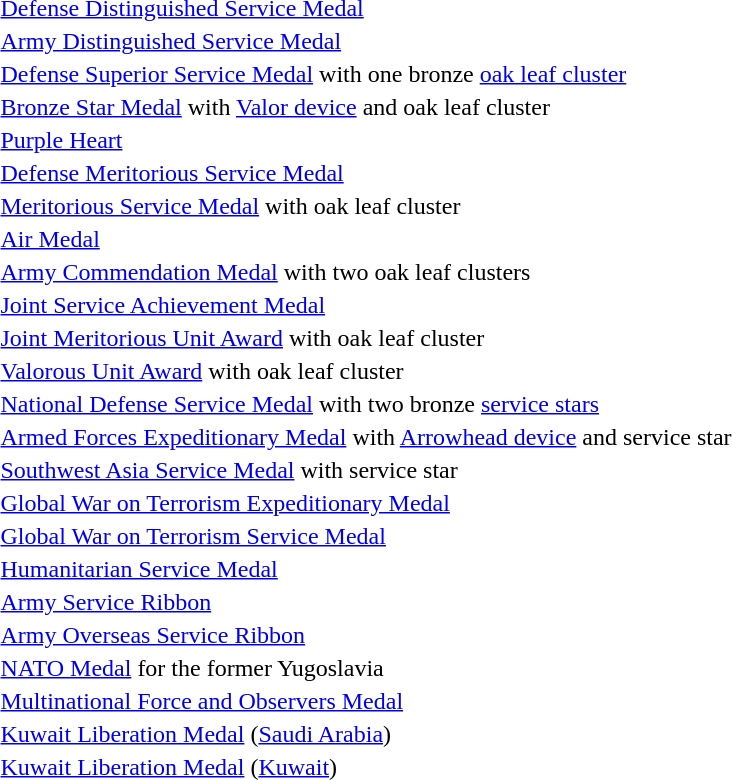<table>
<tr>
<td></td>
<td><a href='#'>Defense Distinguished Service Medal</a></td>
</tr>
<tr>
<td></td>
<td><a href='#'>Army Distinguished Service Medal</a></td>
</tr>
<tr>
<td></td>
<td><a href='#'>Defense Superior Service Medal</a> with one bronze <a href='#'>oak leaf cluster</a></td>
</tr>
<tr>
<td><span></span><span></span></td>
<td><a href='#'>Bronze Star Medal</a> with <a href='#'>Valor device</a> and oak leaf cluster</td>
</tr>
<tr>
<td></td>
<td><a href='#'>Purple Heart</a></td>
</tr>
<tr>
<td></td>
<td><a href='#'>Defense Meritorious Service Medal</a></td>
</tr>
<tr>
<td></td>
<td><a href='#'>Meritorious Service Medal</a> with oak leaf cluster</td>
</tr>
<tr>
<td></td>
<td><a href='#'>Air Medal</a></td>
</tr>
<tr>
<td><span></span><span></span></td>
<td><a href='#'>Army Commendation Medal</a> with two oak leaf clusters</td>
</tr>
<tr>
<td></td>
<td><a href='#'>Joint Service Achievement Medal</a></td>
</tr>
<tr>
<td></td>
<td><a href='#'>Joint Meritorious Unit Award</a> with oak leaf cluster</td>
</tr>
<tr>
<td></td>
<td><a href='#'>Valorous Unit Award</a> with oak leaf cluster</td>
</tr>
<tr>
<td><span></span><span></span></td>
<td><a href='#'>National Defense Service Medal</a> with two bronze <a href='#'>service stars</a></td>
</tr>
<tr>
<td><span></span><span></span></td>
<td><a href='#'>Armed Forces Expeditionary Medal</a> with <a href='#'>Arrowhead device</a> and service star</td>
</tr>
<tr>
<td></td>
<td><a href='#'>Southwest Asia Service Medal</a> with service star</td>
</tr>
<tr>
<td></td>
<td><a href='#'>Global War on Terrorism Expeditionary Medal</a></td>
</tr>
<tr>
<td></td>
<td><a href='#'>Global War on Terrorism Service Medal</a></td>
</tr>
<tr>
<td></td>
<td><a href='#'>Humanitarian Service Medal</a></td>
</tr>
<tr>
<td></td>
<td><a href='#'>Army Service Ribbon</a></td>
</tr>
<tr>
<td></td>
<td><a href='#'>Army Overseas Service Ribbon</a></td>
</tr>
<tr>
<td></td>
<td><a href='#'>NATO Medal</a> for the former Yugoslavia</td>
</tr>
<tr>
<td></td>
<td><a href='#'>Multinational Force and Observers Medal</a></td>
</tr>
<tr>
<td></td>
<td><a href='#'>Kuwait Liberation Medal</a> (<a href='#'>Saudi Arabia</a>)</td>
</tr>
<tr>
<td></td>
<td><a href='#'>Kuwait Liberation Medal</a> (<a href='#'>Kuwait</a>)</td>
</tr>
</table>
